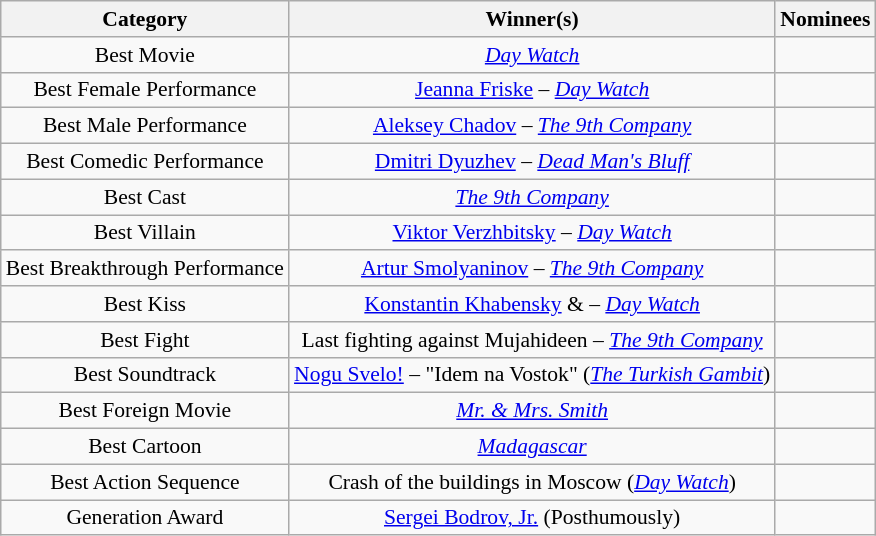<table class="wikitable" style="font-size:90%">
<tr>
<th bgcolor="#efefef" scope="col">Category</th>
<th bgcolor="#efefef" class=unsortable scope="col">Winner(s)</th>
<th bgcolor="#efefef" class=unsortable scope="col">Nominees</th>
</tr>
<tr>
<td align="center">Best Movie</td>
<td align="center"><em><a href='#'>Day Watch</a></em></td>
<td></td>
</tr>
<tr>
<td align="center">Best Female Performance</td>
<td align="center"><a href='#'>Jeanna Friske</a>  – <em><a href='#'>Day Watch</a></em></td>
<td></td>
</tr>
<tr>
<td align="center">Best Male Performance</td>
<td align="center"><a href='#'>Aleksey Chadov</a> – <em><a href='#'>The 9th Company</a></em></td>
<td></td>
</tr>
<tr>
<td align="center">Best Comedic Performance</td>
<td align="center"><a href='#'>Dmitri Dyuzhev</a> – <em><a href='#'>Dead Man's Bluff</a></em></td>
<td></td>
</tr>
<tr>
<td align="center">Best Cast</td>
<td align="center"><em><a href='#'>The 9th Company</a></em></td>
<td></td>
</tr>
<tr>
<td align="center">Best Villain</td>
<td align="center"><a href='#'>Viktor Verzhbitsky</a> – <em><a href='#'>Day Watch</a></em></td>
<td></td>
</tr>
<tr>
<td align="center">Best Breakthrough Performance</td>
<td align="center"><a href='#'>Artur Smolyaninov</a> – <em><a href='#'>The 9th Company</a></em></td>
<td></td>
</tr>
<tr>
<td align="center">Best Kiss</td>
<td align="center"><a href='#'>Konstantin Khabensky</a> &  – <em><a href='#'>Day Watch</a></em></td>
<td></td>
</tr>
<tr>
<td align="center">Best Fight</td>
<td align="center">Last fighting against Mujahideen – <em><a href='#'>The 9th Company</a></em></td>
<td></td>
</tr>
<tr>
<td align="center">Best Soundtrack</td>
<td align="center"><a href='#'>Nogu Svelo!</a>  – "Idem na Vostok" (<em><a href='#'>The Turkish Gambit</a></em>)</td>
<td></td>
</tr>
<tr>
<td align="center">Best Foreign Movie</td>
<td align="center"><em><a href='#'>Mr. & Mrs. Smith</a></em></td>
<td></td>
</tr>
<tr>
<td align="center">Best Cartoon</td>
<td align="center"><em><a href='#'>Madagascar</a></em></td>
<td></td>
</tr>
<tr>
<td align="center">Best Action Sequence</td>
<td align="center">Crash of the buildings in Moscow (<em><a href='#'>Day Watch</a></em>)</td>
<td></td>
</tr>
<tr>
<td align="center">Generation Award</td>
<td align="center"><a href='#'>Sergei Bodrov, Jr.</a> (Posthumously)</td>
<td></td>
</tr>
</table>
